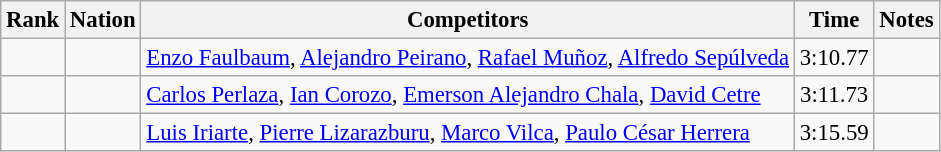<table class="wikitable sortable" style="text-align:center; font-size:95%">
<tr>
<th>Rank</th>
<th>Nation</th>
<th>Competitors</th>
<th>Time</th>
<th>Notes</th>
</tr>
<tr>
<td></td>
<td align=left></td>
<td align=left><a href='#'>Enzo Faulbaum</a>, <a href='#'>Alejandro Peirano</a>, <a href='#'>Rafael Muñoz</a>, <a href='#'>Alfredo Sepúlveda</a></td>
<td>3:10.77</td>
<td></td>
</tr>
<tr>
<td></td>
<td align=left></td>
<td align=left><a href='#'>Carlos Perlaza</a>, <a href='#'>Ian Corozo</a>, <a href='#'>Emerson Alejandro Chala</a>, <a href='#'>David Cetre</a></td>
<td>3:11.73</td>
<td></td>
</tr>
<tr>
<td></td>
<td align=left></td>
<td align=left><a href='#'>Luis Iriarte</a>, <a href='#'>Pierre Lizarazburu</a>, <a href='#'>Marco Vilca</a>, <a href='#'>Paulo César Herrera</a></td>
<td>3:15.59</td>
<td></td>
</tr>
</table>
